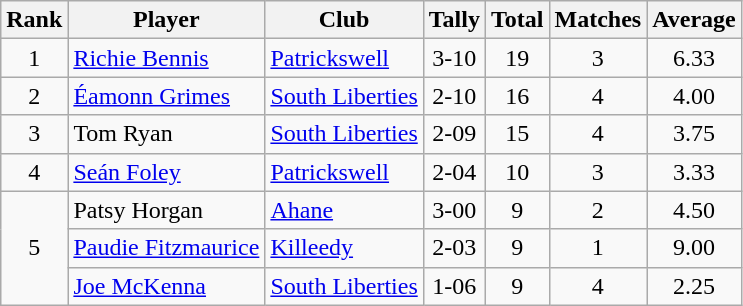<table class="wikitable">
<tr>
<th>Rank</th>
<th>Player</th>
<th>Club</th>
<th>Tally</th>
<th>Total</th>
<th>Matches</th>
<th>Average</th>
</tr>
<tr>
<td rowspan="1" style="text-align:center;">1</td>
<td><a href='#'>Richie Bennis</a></td>
<td><a href='#'>Patrickswell</a></td>
<td align=center>3-10</td>
<td align=center>19</td>
<td align=center>3</td>
<td align=center>6.33</td>
</tr>
<tr>
<td rowspan="1" style="text-align:center;">2</td>
<td><a href='#'>Éamonn Grimes</a></td>
<td><a href='#'>South Liberties</a></td>
<td align=center>2-10</td>
<td align=center>16</td>
<td align=center>4</td>
<td align=center>4.00</td>
</tr>
<tr>
<td rowspan="1" style="text-align:center;">3</td>
<td>Tom Ryan</td>
<td><a href='#'>South Liberties</a></td>
<td align=center>2-09</td>
<td align=center>15</td>
<td align=center>4</td>
<td align=center>3.75</td>
</tr>
<tr>
<td rowspan="1" style="text-align:center;">4</td>
<td><a href='#'>Seán Foley</a></td>
<td><a href='#'>Patrickswell</a></td>
<td align=center>2-04</td>
<td align=center>10</td>
<td align=center>3</td>
<td align=center>3.33</td>
</tr>
<tr>
<td rowspan="3" style="text-align:center;">5</td>
<td>Patsy Horgan</td>
<td><a href='#'>Ahane</a></td>
<td align=center>3-00</td>
<td align=center>9</td>
<td align=center>2</td>
<td align=center>4.50</td>
</tr>
<tr>
<td><a href='#'>Paudie Fitzmaurice</a></td>
<td><a href='#'>Killeedy</a></td>
<td align=center>2-03</td>
<td align=center>9</td>
<td align=center>1</td>
<td align=center>9.00</td>
</tr>
<tr>
<td><a href='#'>Joe McKenna</a></td>
<td><a href='#'>South Liberties</a></td>
<td align=center>1-06</td>
<td align=center>9</td>
<td align=center>4</td>
<td align=center>2.25</td>
</tr>
</table>
